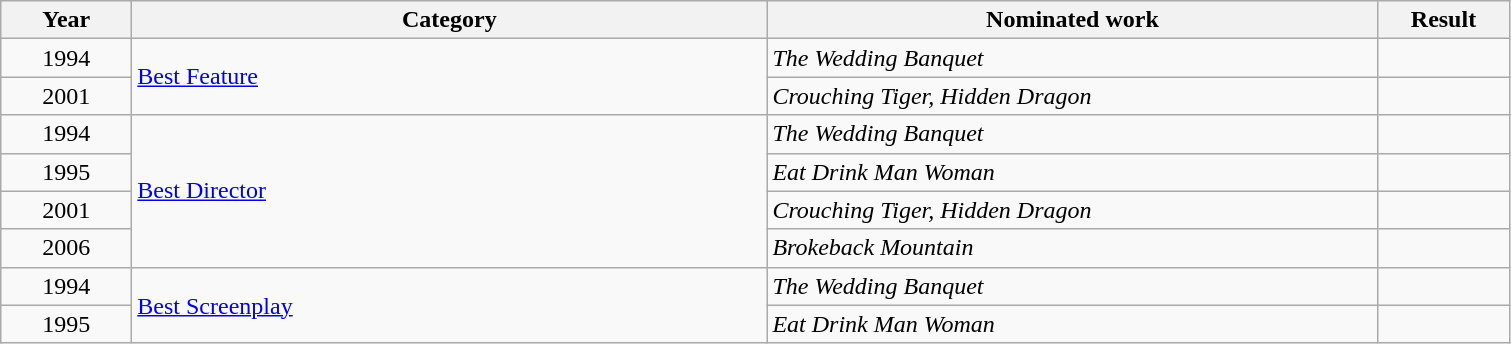<table class=wikitable>
<tr>
<th scope="col" style="width:5em;">Year</th>
<th scope="col" style="width:26em;">Category</th>
<th scope="col" style="width:25em;">Nominated work</th>
<th scope="col" style="width:5em;">Result</th>
</tr>
<tr>
<td style="text-align:center;">1994</td>
<td rowspan=2><a href='#'>Best Feature</a></td>
<td><em>The Wedding Banquet</em></td>
<td></td>
</tr>
<tr>
<td style="text-align:center;">2001</td>
<td><em>Crouching Tiger, Hidden Dragon</em></td>
<td></td>
</tr>
<tr>
<td style="text-align:center;">1994</td>
<td rowspan=4><a href='#'>Best Director</a></td>
<td><em>The Wedding Banquet</em></td>
<td></td>
</tr>
<tr>
<td style="text-align:center;">1995</td>
<td><em>Eat Drink Man Woman</em></td>
<td></td>
</tr>
<tr>
<td style="text-align:center;">2001</td>
<td><em>Crouching Tiger, Hidden Dragon</em></td>
<td></td>
</tr>
<tr>
<td style="text-align:center;">2006</td>
<td><em>Brokeback Mountain</em></td>
<td></td>
</tr>
<tr>
<td style="text-align:center;">1994</td>
<td rowspan=2><a href='#'>Best Screenplay</a></td>
<td><em>The Wedding Banquet</em></td>
<td></td>
</tr>
<tr>
<td style="text-align:center;">1995</td>
<td><em>Eat Drink Man Woman</em></td>
<td></td>
</tr>
</table>
